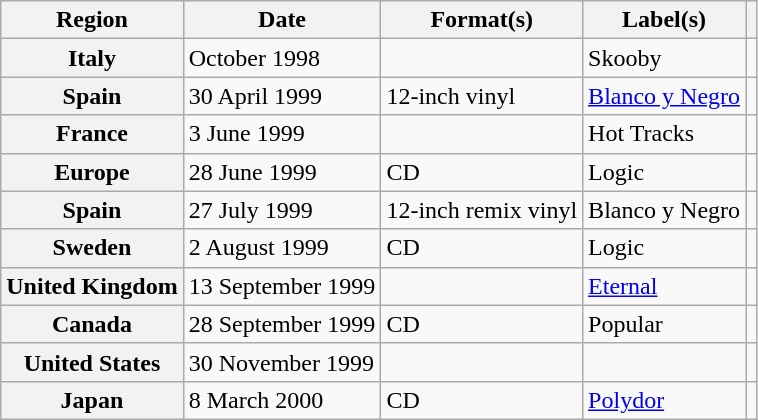<table class="wikitable plainrowheaders">
<tr>
<th scope="col">Region</th>
<th scope="col">Date</th>
<th scope="col">Format(s)</th>
<th scope="col">Label(s)</th>
<th scope="col"></th>
</tr>
<tr>
<th scope="row">Italy</th>
<td>October 1998</td>
<td></td>
<td>Skooby</td>
<td align="center"></td>
</tr>
<tr>
<th scope="row">Spain</th>
<td>30 April 1999</td>
<td>12-inch vinyl</td>
<td><a href='#'>Blanco y Negro</a></td>
<td align="center"></td>
</tr>
<tr>
<th scope="row">France</th>
<td>3 June 1999</td>
<td></td>
<td>Hot Tracks</td>
<td align="center"></td>
</tr>
<tr>
<th scope="row">Europe</th>
<td>28 June 1999</td>
<td>CD</td>
<td>Logic</td>
<td align="center"></td>
</tr>
<tr>
<th scope="row">Spain</th>
<td>27 July 1999</td>
<td>12-inch remix vinyl</td>
<td>Blanco y Negro</td>
<td align="center"></td>
</tr>
<tr>
<th scope="row">Sweden</th>
<td>2 August 1999</td>
<td>CD</td>
<td>Logic</td>
<td align="center"></td>
</tr>
<tr>
<th scope="row">United Kingdom</th>
<td>13 September 1999</td>
<td></td>
<td><a href='#'>Eternal</a></td>
<td align="center"></td>
</tr>
<tr>
<th scope="row">Canada</th>
<td>28 September 1999</td>
<td>CD</td>
<td>Popular</td>
<td align="center"></td>
</tr>
<tr>
<th scope="row">United States</th>
<td>30 November 1999</td>
<td></td>
<td></td>
<td align="center"></td>
</tr>
<tr>
<th scope="row">Japan</th>
<td>8 March 2000</td>
<td>CD</td>
<td><a href='#'>Polydor</a></td>
<td align="center"></td>
</tr>
</table>
